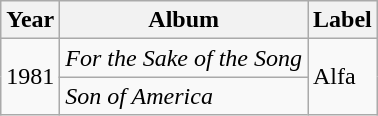<table class="wikitable">
<tr>
<th>Year</th>
<th>Album</th>
<th>Label</th>
</tr>
<tr>
<td rowspan=2>1981</td>
<td><em>For the Sake of the Song</em></td>
<td rowspan=2>Alfa</td>
</tr>
<tr>
<td><em>Son of America</em></td>
</tr>
</table>
